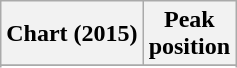<table class="wikitable sortable plainrowheaders" style="text-align:center">
<tr>
<th scope="col">Chart (2015)</th>
<th scope="col">Peak<br>position</th>
</tr>
<tr>
</tr>
<tr>
</tr>
<tr>
</tr>
<tr>
</tr>
<tr>
</tr>
<tr>
</tr>
<tr>
</tr>
<tr>
</tr>
<tr>
</tr>
<tr>
</tr>
<tr>
</tr>
<tr>
</tr>
<tr>
</tr>
<tr>
</tr>
<tr>
</tr>
<tr>
</tr>
<tr>
</tr>
</table>
